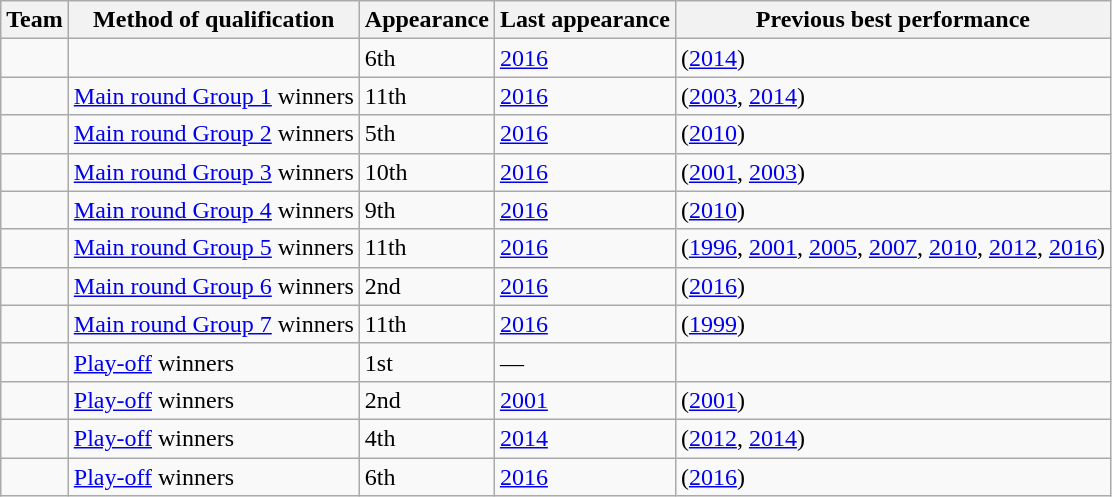<table class="wikitable sortable">
<tr>
<th>Team</th>
<th>Method of qualification</th>
<th data-sort-type="number">Appearance</th>
<th>Last appearance</th>
<th>Previous best performance</th>
</tr>
<tr>
<td></td>
<td></td>
<td>6th</td>
<td><a href='#'>2016</a></td>
<td> (<a href='#'>2014</a>)</td>
</tr>
<tr>
<td></td>
<td><a href='#'>Main round Group 1</a> winners</td>
<td>11th</td>
<td><a href='#'>2016</a></td>
<td> (<a href='#'>2003</a>, <a href='#'>2014</a>)</td>
</tr>
<tr>
<td></td>
<td><a href='#'>Main round Group 2</a> winners</td>
<td>5th</td>
<td><a href='#'>2016</a></td>
<td> (<a href='#'>2010</a>)</td>
</tr>
<tr>
<td></td>
<td><a href='#'>Main round Group 3</a> winners</td>
<td>10th</td>
<td><a href='#'>2016</a></td>
<td> (<a href='#'>2001</a>, <a href='#'>2003</a>)</td>
</tr>
<tr>
<td></td>
<td><a href='#'>Main round Group 4</a> winners</td>
<td>9th</td>
<td><a href='#'>2016</a></td>
<td> (<a href='#'>2010</a>)</td>
</tr>
<tr>
<td></td>
<td><a href='#'>Main round Group 5</a> winners</td>
<td>11th</td>
<td><a href='#'>2016</a></td>
<td> (<a href='#'>1996</a>, <a href='#'>2001</a>, <a href='#'>2005</a>, <a href='#'>2007</a>, <a href='#'>2010</a>, <a href='#'>2012</a>, <a href='#'>2016</a>)</td>
</tr>
<tr>
<td></td>
<td><a href='#'>Main round Group 6</a> winners</td>
<td>2nd</td>
<td><a href='#'>2016</a></td>
<td> (<a href='#'>2016</a>)</td>
</tr>
<tr>
<td></td>
<td><a href='#'>Main round Group 7</a> winners</td>
<td>11th</td>
<td><a href='#'>2016</a></td>
<td> (<a href='#'>1999</a>)</td>
</tr>
<tr>
<td></td>
<td><a href='#'>Play-off</a> winners</td>
<td>1st</td>
<td>—</td>
<td></td>
</tr>
<tr>
<td></td>
<td><a href='#'>Play-off</a> winners</td>
<td>2nd</td>
<td><a href='#'>2001</a></td>
<td> (<a href='#'>2001</a>)</td>
</tr>
<tr>
<td></td>
<td><a href='#'>Play-off</a> winners</td>
<td>4th</td>
<td><a href='#'>2014</a></td>
<td> (<a href='#'>2012</a>, <a href='#'>2014</a>)</td>
</tr>
<tr>
<td></td>
<td><a href='#'>Play-off</a> winners</td>
<td>6th</td>
<td><a href='#'>2016</a></td>
<td> (<a href='#'>2016</a>)</td>
</tr>
</table>
